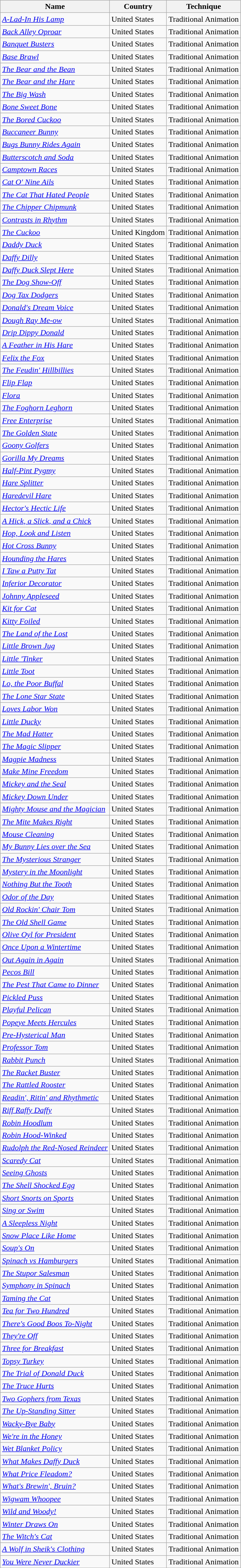<table class="wikitable sortable">
<tr>
<th>Name</th>
<th>Country</th>
<th>Technique</th>
</tr>
<tr>
<td><em><a href='#'>A-Lad-In His Lamp</a></em></td>
<td>United States</td>
<td>Traditional Animation</td>
</tr>
<tr>
<td><em><a href='#'>Back Alley Oproar</a></em></td>
<td>United States</td>
<td>Traditional Animation</td>
</tr>
<tr>
<td><em><a href='#'>Banquet Busters</a></em></td>
<td>United States</td>
<td>Traditional Animation</td>
</tr>
<tr>
<td><em><a href='#'>Base Brawl</a></em></td>
<td>United States</td>
<td>Traditional Animation</td>
</tr>
<tr>
<td><em><a href='#'>The Bear and the Bean</a></em></td>
<td>United States</td>
<td>Traditional Animation</td>
</tr>
<tr>
<td><em><a href='#'>The Bear and the Hare</a></em></td>
<td>United States</td>
<td>Traditional Animation</td>
</tr>
<tr>
<td><em><a href='#'>The Big Wash</a></em></td>
<td>United States</td>
<td>Traditional Animation</td>
</tr>
<tr>
<td><em><a href='#'>Bone Sweet Bone</a></em></td>
<td>United States</td>
<td>Traditional Animation</td>
</tr>
<tr>
<td><em><a href='#'>The Bored Cuckoo</a></em></td>
<td>United States</td>
<td>Traditional Animation</td>
</tr>
<tr>
<td><em><a href='#'>Buccaneer Bunny</a></em></td>
<td>United States</td>
<td>Traditional Animation</td>
</tr>
<tr>
<td><em><a href='#'>Bugs Bunny Rides Again</a></em></td>
<td>United States</td>
<td>Traditional Animation</td>
</tr>
<tr>
<td><em><a href='#'>Butterscotch and Soda</a></em></td>
<td>United States</td>
<td>Traditional Animation</td>
</tr>
<tr>
<td><em><a href='#'>Camptown Races</a></em></td>
<td>United States</td>
<td>Traditional Animation</td>
</tr>
<tr>
<td><em><a href='#'>Cat O' Nine Ails</a></em></td>
<td>United States</td>
<td>Traditional Animation</td>
</tr>
<tr>
<td><em><a href='#'>The Cat That Hated People</a></em></td>
<td>United States</td>
<td>Traditional Animation</td>
</tr>
<tr>
<td><em><a href='#'>The Chipper Chipmunk</a></em></td>
<td>United States</td>
<td>Traditional Animation</td>
</tr>
<tr>
<td><em><a href='#'>Contrasts in Rhythm</a></em></td>
<td>United States</td>
<td>Traditional Animation</td>
</tr>
<tr>
<td><em><a href='#'>The Cuckoo</a></em></td>
<td>United Kingdom</td>
<td>Traditional Animation</td>
</tr>
<tr>
<td><em><a href='#'>Daddy Duck</a></em></td>
<td>United States</td>
<td>Traditional Animation</td>
</tr>
<tr>
<td><em><a href='#'>Daffy Dilly</a></em></td>
<td>United States</td>
<td>Traditional Animation</td>
</tr>
<tr>
<td><em><a href='#'>Daffy Duck Slept Here</a></em></td>
<td>United States</td>
<td>Traditional Animation</td>
</tr>
<tr>
<td><em><a href='#'>The Dog Show-Off</a></em></td>
<td>United States</td>
<td>Traditional Animation</td>
</tr>
<tr>
<td><em><a href='#'>Dog Tax Dodgers</a></em></td>
<td>United States</td>
<td>Traditional Animation</td>
</tr>
<tr>
<td><em><a href='#'>Donald's Dream Voice</a></em></td>
<td>United States</td>
<td>Traditional Animation</td>
</tr>
<tr>
<td><em><a href='#'>Dough Ray Me-ow</a></em></td>
<td>United States</td>
<td>Traditional Animation</td>
</tr>
<tr>
<td><em><a href='#'>Drip Dippy Donald</a></em></td>
<td>United States</td>
<td>Traditional Animation</td>
</tr>
<tr>
<td><em><a href='#'>A Feather in His Hare</a></em></td>
<td>United States</td>
<td>Traditional Animation</td>
</tr>
<tr>
<td><em><a href='#'>Felix the Fox</a></em></td>
<td>United States</td>
<td>Traditional Animation</td>
</tr>
<tr>
<td><em><a href='#'>The Feudin' Hillbillies</a></em></td>
<td>United States</td>
<td>Traditional Animation</td>
</tr>
<tr>
<td><em><a href='#'>Flip Flap</a></em></td>
<td>United States</td>
<td>Traditional Animation</td>
</tr>
<tr>
<td><em><a href='#'>Flora</a></em></td>
<td>United States</td>
<td>Traditional Animation</td>
</tr>
<tr>
<td><em><a href='#'>The Foghorn Leghorn</a></em></td>
<td>United States</td>
<td>Traditional Animation</td>
</tr>
<tr>
<td><em><a href='#'>Free Enterprise</a></em></td>
<td>United States</td>
<td>Traditional Animation</td>
</tr>
<tr>
<td><em><a href='#'>The Golden State</a></em></td>
<td>United States</td>
<td>Traditional Animation</td>
</tr>
<tr>
<td><em><a href='#'>Goony Golfers</a></em></td>
<td>United States</td>
<td>Traditional Animation</td>
</tr>
<tr>
<td><em><a href='#'>Gorilla My Dreams</a></em></td>
<td>United States</td>
<td>Traditional Animation</td>
</tr>
<tr>
<td><em><a href='#'>Half-Pint Pygmy</a></em></td>
<td>United States</td>
<td>Traditional Animation</td>
</tr>
<tr>
<td><em><a href='#'>Hare Splitter</a></em></td>
<td>United States</td>
<td>Traditional Animation</td>
</tr>
<tr>
<td><em><a href='#'>Haredevil Hare</a></em></td>
<td>United States</td>
<td>Traditional Animation</td>
</tr>
<tr>
<td><em><a href='#'>Hector's Hectic Life</a></em></td>
<td>United States</td>
<td>Traditional Animation</td>
</tr>
<tr>
<td><em><a href='#'>A Hick, a Slick, and a Chick</a></em></td>
<td>United States</td>
<td>Traditional Animation</td>
</tr>
<tr>
<td><em><a href='#'>Hop, Look and Listen</a></em></td>
<td>United States</td>
<td>Traditional Animation</td>
</tr>
<tr>
<td><em><a href='#'>Hot Cross Bunny</a></em></td>
<td>United States</td>
<td>Traditional Animation</td>
</tr>
<tr>
<td><em><a href='#'>Hounding the Hares</a></em></td>
<td>United States</td>
<td>Traditional Animation</td>
</tr>
<tr>
<td><em><a href='#'>I Taw a Putty Tat</a></em></td>
<td>United States</td>
<td>Traditional Animation</td>
</tr>
<tr>
<td><em><a href='#'>Inferior Decorator</a></em></td>
<td>United States</td>
<td>Traditional Animation</td>
</tr>
<tr>
<td><em><a href='#'>Johnny Appleseed</a></em></td>
<td>United States</td>
<td>Traditional Animation</td>
</tr>
<tr>
<td><em><a href='#'>Kit for Cat</a></em></td>
<td>United States</td>
<td>Traditional Animation</td>
</tr>
<tr>
<td><em><a href='#'>Kitty Foiled</a></em></td>
<td>United States</td>
<td>Traditional Animation</td>
</tr>
<tr>
<td><em><a href='#'>The Land of the Lost</a></em></td>
<td>United States</td>
<td>Traditional Animation</td>
</tr>
<tr>
<td><em><a href='#'>Little Brown Jug</a></em></td>
<td>United States</td>
<td>Traditional Animation</td>
</tr>
<tr>
<td><em><a href='#'>Little 'Tinker</a></em></td>
<td>United States</td>
<td>Traditional Animation</td>
</tr>
<tr>
<td><em><a href='#'>Little Toot</a></em></td>
<td>United States</td>
<td>Traditional Animation</td>
</tr>
<tr>
<td><em><a href='#'>Lo, the Poor Buffal</a></em></td>
<td>United States</td>
<td>Traditional Animation</td>
</tr>
<tr>
<td><em><a href='#'>The Lone Star State</a></em></td>
<td>United States</td>
<td>Traditional Animation</td>
</tr>
<tr>
<td><em><a href='#'>Loves Labor Won</a></em></td>
<td>United States</td>
<td>Traditional Animation</td>
</tr>
<tr>
<td><em><a href='#'>Little Ducky</a></em></td>
<td>United States</td>
<td>Traditional Animation</td>
</tr>
<tr>
<td><em><a href='#'>The Mad Hatter</a></em></td>
<td>United States</td>
<td>Traditional Animation</td>
</tr>
<tr>
<td><em><a href='#'>The Magic Slipper</a></em></td>
<td>United States</td>
<td>Traditional Animation</td>
</tr>
<tr>
<td><em><a href='#'>Magpie Madness</a></em></td>
<td>United States</td>
<td>Traditional Animation</td>
</tr>
<tr>
<td><em><a href='#'>Make Mine Freedom</a></em></td>
<td>United States</td>
<td>Traditional Animation</td>
</tr>
<tr>
<td><em><a href='#'>Mickey and the Seal</a></em></td>
<td>United States</td>
<td>Traditional Animation</td>
</tr>
<tr>
<td><em><a href='#'>Mickey Down Under</a></em></td>
<td>United States</td>
<td>Traditional Animation</td>
</tr>
<tr>
<td><em><a href='#'>Mighty Mouse and the Magician</a></em></td>
<td>United States</td>
<td>Traditional Animation</td>
</tr>
<tr>
<td><em><a href='#'>The Mite Makes Right</a></em></td>
<td>United States</td>
<td>Traditional Animation</td>
</tr>
<tr>
<td><em><a href='#'>Mouse Cleaning</a></em></td>
<td>United States</td>
<td>Traditional Animation</td>
</tr>
<tr>
<td><em><a href='#'>My Bunny Lies over the Sea</a></em></td>
<td>United States</td>
<td>Traditional Animation</td>
</tr>
<tr>
<td><em><a href='#'>The Mysterious Stranger</a></em></td>
<td>United States</td>
<td>Traditional Animation</td>
</tr>
<tr>
<td><em><a href='#'>Mystery in the Moonlight</a></em></td>
<td>United States</td>
<td>Traditional Animation</td>
</tr>
<tr>
<td><em><a href='#'>Nothing But the Tooth</a></em></td>
<td>United States</td>
<td>Traditional Animation</td>
</tr>
<tr>
<td><em><a href='#'>Odor of the Day</a></em></td>
<td>United States</td>
<td>Traditional Animation</td>
</tr>
<tr>
<td><em><a href='#'>Old Rockin' Chair Tom</a></em></td>
<td>United States</td>
<td>Traditional Animation</td>
</tr>
<tr>
<td><em><a href='#'>The Old Shell Game</a></em></td>
<td>United States</td>
<td>Traditional Animation</td>
</tr>
<tr>
<td><em><a href='#'>Olive Oyl for President</a></em></td>
<td>United States</td>
<td>Traditional Animation</td>
</tr>
<tr>
<td><em><a href='#'>Once Upon a Wintertime</a></em></td>
<td>United States</td>
<td>Traditional Animation</td>
</tr>
<tr>
<td><em><a href='#'>Out Again in Again</a></em></td>
<td>United States</td>
<td>Traditional Animation</td>
</tr>
<tr>
<td><em><a href='#'>Pecos Bill</a></em></td>
<td>United States</td>
<td>Traditional Animation</td>
</tr>
<tr>
<td><em><a href='#'>The Pest That Came to Dinner</a></em></td>
<td>United States</td>
<td>Traditional Animation</td>
</tr>
<tr>
<td><em><a href='#'>Pickled Puss</a></em></td>
<td>United States</td>
<td>Traditional Animation</td>
</tr>
<tr>
<td><em><a href='#'>Playful Pelican</a></em></td>
<td>United States</td>
<td>Traditional Animation</td>
</tr>
<tr>
<td><em><a href='#'>Popeye Meets Hercules</a></em></td>
<td>United States</td>
<td>Traditional Animation</td>
</tr>
<tr>
<td><em><a href='#'>Pre-Hysterical Man</a></em></td>
<td>United States</td>
<td>Traditional Animation</td>
</tr>
<tr>
<td><em><a href='#'>Professor Tom</a></em></td>
<td>United States</td>
<td>Traditional Animation</td>
</tr>
<tr>
<td><em><a href='#'>Rabbit Punch</a></em></td>
<td>United States</td>
<td>Traditional Animation</td>
</tr>
<tr>
<td><em><a href='#'>The Racket Buster</a></em></td>
<td>United States</td>
<td>Traditional Animation</td>
</tr>
<tr>
<td><em><a href='#'>The Rattled Rooster</a></em></td>
<td>United States</td>
<td>Traditional Animation</td>
</tr>
<tr>
<td><em><a href='#'>Readin', Ritin' and Rhythmetic</a></em></td>
<td>United States</td>
<td>Traditional Animation</td>
</tr>
<tr>
<td><em><a href='#'>Riff Raffy Daffy</a></em></td>
<td>United States</td>
<td>Traditional Animation</td>
</tr>
<tr>
<td><em><a href='#'>Robin Hoodlum</a></em></td>
<td>United States</td>
<td>Traditional Animation</td>
</tr>
<tr>
<td><em><a href='#'>Robin Hood-Winked</a></em></td>
<td>United States</td>
<td>Traditional Animation</td>
</tr>
<tr>
<td><em><a href='#'>Rudolph the Red-Nosed Reindeer</a></em></td>
<td>United States</td>
<td>Traditional Animation</td>
</tr>
<tr>
<td><em><a href='#'>Scaredy Cat</a></em></td>
<td>United States</td>
<td>Traditional Animation</td>
</tr>
<tr>
<td><em><a href='#'>Seeing Ghosts</a></em></td>
<td>United States</td>
<td>Traditional Animation</td>
</tr>
<tr>
<td><em><a href='#'>The Shell Shocked Egg</a></em></td>
<td>United States</td>
<td>Traditional Animation</td>
</tr>
<tr>
<td><em><a href='#'>Short Snorts on Sports</a></em></td>
<td>United States</td>
<td>Traditional Animation</td>
</tr>
<tr>
<td><em><a href='#'>Sing or Swim</a></em></td>
<td>United States</td>
<td>Traditional Animation</td>
</tr>
<tr>
<td><em><a href='#'>A Sleepless Night</a></em></td>
<td>United States</td>
<td>Traditional Animation</td>
</tr>
<tr>
<td><em><a href='#'>Snow Place Like Home</a></em></td>
<td>United States</td>
<td>Traditional Animation</td>
</tr>
<tr>
<td><em><a href='#'>Soup's On</a></em></td>
<td>United States</td>
<td>Traditional Animation</td>
</tr>
<tr>
<td><em><a href='#'>Spinach vs Hamburgers</a></em></td>
<td>United States</td>
<td>Traditional Animation</td>
</tr>
<tr>
<td><em><a href='#'>The Stupor Salesman</a></em></td>
<td>United States</td>
<td>Traditional Animation</td>
</tr>
<tr>
<td><em><a href='#'>Symphony in Spinach</a></em></td>
<td>United States</td>
<td>Traditional Animation</td>
</tr>
<tr>
<td><em><a href='#'>Taming the Cat</a></em></td>
<td>United States</td>
<td>Traditional Animation</td>
</tr>
<tr>
<td><em><a href='#'>Tea for Two Hundred</a></em></td>
<td>United States</td>
<td>Traditional Animation</td>
</tr>
<tr>
<td><em><a href='#'>There's Good Boos To-Night</a></em></td>
<td>United States</td>
<td>Traditional Animation</td>
</tr>
<tr>
<td><em><a href='#'>They're Off</a></em></td>
<td>United States</td>
<td>Traditional Animation</td>
</tr>
<tr>
<td><em><a href='#'>Three for Breakfast</a></em></td>
<td>United States</td>
<td>Traditional Animation</td>
</tr>
<tr>
<td><em><a href='#'>Topsy Turkey</a></em></td>
<td>United States</td>
<td>Traditional Animation</td>
</tr>
<tr>
<td><em><a href='#'>The Trial of Donald Duck</a></em></td>
<td>United States</td>
<td>Traditional Animation</td>
</tr>
<tr>
<td><em><a href='#'>The Truce Hurts</a></em></td>
<td>United States</td>
<td>Traditional Animation</td>
</tr>
<tr>
<td><em><a href='#'>Two Gophers from Texas</a></em></td>
<td>United States</td>
<td>Traditional Animation</td>
</tr>
<tr>
<td><em><a href='#'>The Up-Standing Sitter</a></em></td>
<td>United States</td>
<td>Traditional Animation</td>
</tr>
<tr>
<td><em><a href='#'>Wacky-Bye Baby</a></em></td>
<td>United States</td>
<td>Traditional Animation</td>
</tr>
<tr>
<td><em><a href='#'>We're in the Honey</a></em></td>
<td>United States</td>
<td>Traditional Animation</td>
</tr>
<tr>
<td><em><a href='#'>Wet Blanket Policy</a></em></td>
<td>United States</td>
<td>Traditional Animation</td>
</tr>
<tr>
<td><em><a href='#'>What Makes Daffy Duck</a></em></td>
<td>United States</td>
<td>Traditional Animation</td>
</tr>
<tr>
<td><em><a href='#'>What Price Fleadom?</a></em></td>
<td>United States</td>
<td>Traditional Animation</td>
</tr>
<tr>
<td><em><a href='#'>What's Brewin', Bruin?</a></em></td>
<td>United States</td>
<td>Traditional Animation</td>
</tr>
<tr>
<td><em><a href='#'>Wigwam Whoopee</a></em></td>
<td>United States</td>
<td>Traditional Animation</td>
</tr>
<tr>
<td><em><a href='#'>Wild and Woody!</a></em></td>
<td>United States</td>
<td>Traditional Animation</td>
</tr>
<tr>
<td><em><a href='#'>Winter Draws On</a></em></td>
<td>United States</td>
<td>Traditional Animation</td>
</tr>
<tr>
<td><em><a href='#'>The Witch's Cat</a></em></td>
<td>United States</td>
<td>Traditional Animation</td>
</tr>
<tr>
<td><em><a href='#'>A Wolf in Sheik's Clothing</a></em></td>
<td>United States</td>
<td>Traditional Animation</td>
</tr>
<tr>
<td><em><a href='#'>You Were Never Duckier</a></em></td>
<td>United States</td>
<td>Traditional Animation</td>
</tr>
</table>
